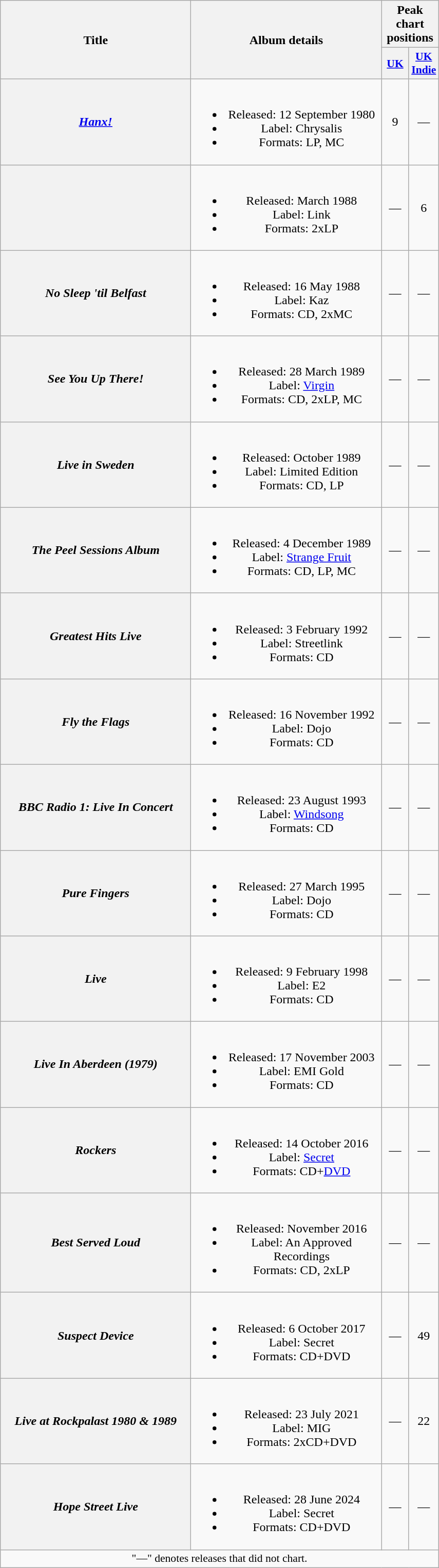<table class="wikitable plainrowheaders" style="text-align:center;">
<tr>
<th rowspan="2" scope="col" style="width:15em;">Title</th>
<th rowspan="2" scope="col" style="width:15em;">Album details</th>
<th colspan="2">Peak chart positions</th>
</tr>
<tr>
<th scope="col" style="width:2em;font-size:90%;"><a href='#'>UK</a><br></th>
<th scope="col" style="width:2em;font-size:90%;"><a href='#'>UK Indie</a><br></th>
</tr>
<tr>
<th scope="row"><em><a href='#'>Hanx!</a></em></th>
<td><br><ul><li>Released: 12 September 1980</li><li>Label: Chrysalis</li><li>Formats: LP, MC</li></ul></td>
<td>9</td>
<td>—</td>
</tr>
<tr>
<th scope="row"><em></em></th>
<td><br><ul><li>Released: March 1988</li><li>Label: Link</li><li>Formats: 2xLP</li></ul></td>
<td>—</td>
<td>6</td>
</tr>
<tr>
<th scope="row"><em>No Sleep 'til Belfast</em></th>
<td><br><ul><li>Released: 16 May 1988</li><li>Label: Kaz</li><li>Formats: CD, 2xMC</li></ul></td>
<td>—</td>
<td>—</td>
</tr>
<tr>
<th scope="row"><em>See You Up There!</em></th>
<td><br><ul><li>Released: 28 March 1989</li><li>Label: <a href='#'>Virgin</a></li><li>Formats: CD, 2xLP, MC</li></ul></td>
<td>—</td>
<td>—</td>
</tr>
<tr>
<th scope="row"><em>Live in Sweden</em></th>
<td><br><ul><li>Released: October 1989</li><li>Label: Limited Edition</li><li>Formats: CD, LP</li></ul></td>
<td>—</td>
<td>—</td>
</tr>
<tr>
<th scope="row"><em>The Peel Sessions Album</em></th>
<td><br><ul><li>Released: 4 December 1989</li><li>Label: <a href='#'>Strange Fruit</a></li><li>Formats: CD, LP, MC</li></ul></td>
<td>—</td>
<td>—</td>
</tr>
<tr>
<th scope="row"><em>Greatest Hits Live</em></th>
<td><br><ul><li>Released: 3 February 1992</li><li>Label: Streetlink</li><li>Formats: CD</li></ul></td>
<td>—</td>
<td>—</td>
</tr>
<tr>
<th scope="row"><em>Fly the Flags</em></th>
<td><br><ul><li>Released: 16 November 1992</li><li>Label: Dojo</li><li>Formats: CD</li></ul></td>
<td>—</td>
<td>—</td>
</tr>
<tr>
<th scope="row"><em>BBC Radio 1: Live In Concert</em></th>
<td><br><ul><li>Released: 23 August 1993</li><li>Label: <a href='#'>Windsong</a></li><li>Formats: CD</li></ul></td>
<td>—</td>
<td>—</td>
</tr>
<tr>
<th scope="row"><em>Pure Fingers</em></th>
<td><br><ul><li>Released: 27 March 1995</li><li>Label: Dojo</li><li>Formats: CD</li></ul></td>
<td>—</td>
<td>—</td>
</tr>
<tr>
<th scope="row"><em>Live</em></th>
<td><br><ul><li>Released: 9 February 1998</li><li>Label: E2</li><li>Formats: CD</li></ul></td>
<td>—</td>
<td>—</td>
</tr>
<tr>
<th scope="row"><em>Live In Aberdeen (1979)</em></th>
<td><br><ul><li>Released: 17 November 2003</li><li>Label: EMI Gold</li><li>Formats: CD</li></ul></td>
<td>—</td>
<td>—</td>
</tr>
<tr>
<th scope="row"><em>Rockers</em></th>
<td><br><ul><li>Released: 14 October 2016</li><li>Label: <a href='#'>Secret</a></li><li>Formats: CD+<a href='#'>DVD</a></li></ul></td>
<td>—</td>
<td>—</td>
</tr>
<tr>
<th scope="row"><em>Best Served Loud</em></th>
<td><br><ul><li>Released: November 2016</li><li>Label: An Approved Recordings</li><li>Formats: CD, 2xLP</li></ul></td>
<td>—</td>
<td>—</td>
</tr>
<tr>
<th scope="row"><em>Suspect Device</em></th>
<td><br><ul><li>Released: 6 October 2017</li><li>Label: Secret</li><li>Formats: CD+DVD</li></ul></td>
<td>—</td>
<td>49</td>
</tr>
<tr>
<th scope="row"><em>Live at Rockpalast 1980 & 1989</em></th>
<td><br><ul><li>Released: 23 July 2021</li><li>Label: MIG</li><li>Formats: 2xCD+DVD</li></ul></td>
<td>—</td>
<td>22</td>
</tr>
<tr>
<th scope="row"><em>Hope Street Live</em></th>
<td><br><ul><li>Released: 28 June 2024</li><li>Label: Secret</li><li>Formats: CD+DVD</li></ul></td>
<td>—</td>
<td>—</td>
</tr>
<tr>
<td colspan="4" style="font-size:90%">"—" denotes releases that did not chart.</td>
</tr>
</table>
